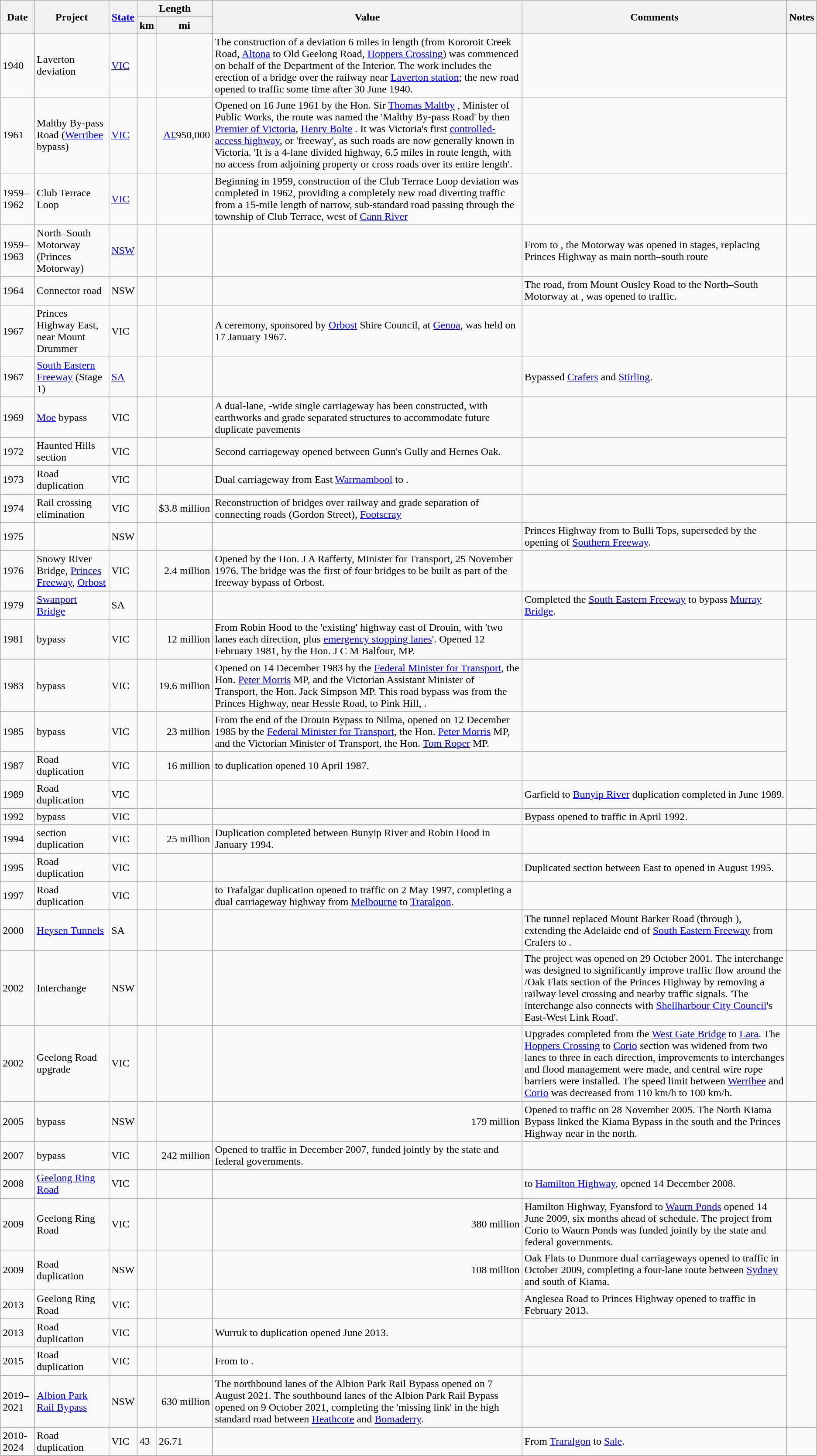<table class="wikitable plainrowheaders sortable">
<tr>
<th scope="col" rowspan="2" data-sort-type="number">Date</th>
<th scope="col" rowspan="2">Project</th>
<th scope="col" rowspan="2"><a href='#'>State</a></th>
<th scope="col" colspan="2" data-sort-type="number">Length</th>
<th scope="col" rowspan="2">Value</th>
<th scope="col" rowspan="2">Comments</th>
<th scope="col" rowspan="2">Notes</th>
</tr>
<tr>
<th scope="col" data-sort-type="number">km</th>
<th scope="col" data-sort-type="number">mi</th>
</tr>
<tr>
<td scope="row">1940</td>
<td scope="row">Laverton deviation</td>
<td scope="row"><a href='#'>VIC</a></td>
<td></td>
<td align=right></td>
<td>The construction of a deviation 6 miles in length (from Kororoit Creek Road, <a href='#'>Altona</a> to Old Geelong Road, <a href='#'>Hoppers Crossing</a>) was commenced on behalf of the Department of the Interior. The work includes the erection of a bridge over the railway near <a href='#'>Laverton station</a>; the new road opened to traffic some time after 30 June 1940.</td>
<td></td>
</tr>
<tr>
<td scope="row">1961</td>
<td scope="row">Maltby By-pass Road (<a href='#'>Werribee</a> bypass)</td>
<td scope="row"><a href='#'>VIC</a></td>
<td></td>
<td align=right><a href='#'>A£</a>950,000</td>
<td>Opened on 16 June 1961 by the Hon. Sir <a href='#'>Thomas Maltby</a> , Minister of Public Works, the route was named the 'Maltby By-pass Road' by then <a href='#'>Premier of Victoria</a>, <a href='#'>Henry Bolte</a> . It was Victoria's first <a href='#'>controlled-access highway</a>, or 'freeway', as such roads are now generally known in Victoria. 'It is a 4-lane divided highway, 6.5 miles in route length, with no access from adjoining property or cross roads over its entire length'.</td>
<td></td>
</tr>
<tr>
<td scope="row">1959–1962</td>
<td scope="row">Club Terrace Loop</td>
<td scope="row"><a href='#'>VIC</a></td>
<td></td>
<td align=right></td>
<td>Beginning in 1959, construction of the Club Terrace Loop deviation was completed in 1962, providing a completely new road diverting traffic from a 15-mile length of narrow, sub-standard road passing through the township of Club Terrace, west of <a href='#'>Cann River</a></td>
<td></td>
</tr>
<tr>
<td scope="row">1959–1963</td>
<td scope="row">North–South Motorway (Princes Motorway)</td>
<td scope="row"><a href='#'>NSW</a></td>
<td></td>
<td></td>
<td></td>
<td>From  to , the Motorway was opened in stages, replacing Princes Highway as main north–south route</td>
<td></td>
</tr>
<tr>
<td scope="row">1964</td>
<td scope="row">Connector road</td>
<td scope="row">NSW</td>
<td></td>
<td></td>
<td align=right></td>
<td>The road, from Mount Ousley Road to the North–South Motorway at , was opened to traffic.</td>
<td></td>
</tr>
<tr>
<td scope="row">1967</td>
<td scope="row">Princes Highway East, near Mount Drummer</td>
<td scope="row">VIC</td>
<td></td>
<td align=right></td>
<td>A ceremony, sponsored by <a href='#'>Orbost</a> Shire Council, at <a href='#'>Genoa</a>, was held on 17 January 1967.</td>
<td></td>
</tr>
<tr>
<td scope="row">1967</td>
<td scope="row"><a href='#'>South Eastern Freeway</a> (Stage 1)</td>
<td scope="row"><a href='#'>SA</a></td>
<td></td>
<td></td>
<td align=right></td>
<td>Bypassed <a href='#'>Crafers</a> and <a href='#'>Stirling</a>.</td>
<td></td>
</tr>
<tr>
<td scope="row">1969</td>
<td scope="row"><a href='#'>Moe</a> bypass</td>
<td scope="row">VIC</td>
<td></td>
<td align=right></td>
<td>A dual-lane, -wide single carriageway has been constructed, with earthworks and grade separated structures to accommodate future duplicate pavements</td>
<td></td>
</tr>
<tr>
<td scope="row">1972</td>
<td scope="row">Haunted Hills section</td>
<td scope="row">VIC</td>
<td></td>
<td align=right></td>
<td>Second carriageway opened between Gunn's Gully and Hernes Oak.</td>
<td></td>
</tr>
<tr>
<td scope="row">1973</td>
<td scope="row">Road duplication</td>
<td scope="row">VIC</td>
<td></td>
<td align=right></td>
<td>Dual carriageway from East <a href='#'>Warrnambool</a> to .</td>
<td></td>
</tr>
<tr>
<td scope="row">1974</td>
<td scope="row">Rail crossing elimination</td>
<td scope="row">VIC</td>
<td></td>
<td align=right>$3.8 million</td>
<td>Reconstruction of bridges over railway and grade separation of connecting roads (Gordon Street), <a href='#'>Footscray</a></td>
<td></td>
</tr>
<tr>
<td scope="row">1975</td>
<td scope="row"></td>
<td scope="row">NSW</td>
<td></td>
<td></td>
<td align=right></td>
<td>Princes Highway from  to Bulli Tops, superseded by the opening of <a href='#'>Southern Freeway</a>.</td>
<td></td>
</tr>
<tr>
<td scope="row">1976</td>
<td scope="row">Snowy River Bridge, <a href='#'>Princes Freeway</a>, <a href='#'>Orbost</a></td>
<td scope="row">VIC</td>
<td></td>
<td align=right>2.4 million</td>
<td>Opened by the Hon. J A Rafferty, Minister for Transport, 25 November 1976. The bridge was the first of four bridges to be built as part of the freeway bypass of Orbost.<br> </td>
<td></td>
</tr>
<tr>
<td scope="row">1979</td>
<td scope="row"><a href='#'>Swanport Bridge</a></td>
<td scope="row">SA</td>
<td></td>
<td></td>
<td align=right></td>
<td>Completed the <a href='#'>South Eastern Freeway</a> to bypass <a href='#'>Murray Bridge</a>.</td>
<td></td>
</tr>
<tr>
<td scope="row">1981</td>
<td scope="row"> bypass</td>
<td scope="row">VIC</td>
<td></td>
<td align=right>12 million</td>
<td>From Robin Hood to the 'existing' highway east of Drouin, with 'two lanes each direction, plus <a href='#'>emergency stopping lanes</a>'. Opened 12 February 1981, by the Hon. J C M Balfour, MP.</td>
<td></td>
</tr>
<tr>
<td scope="row">1983</td>
<td scope="row"> bypass</td>
<td scope="row">VIC</td>
<td></td>
<td align=right>19.6 million</td>
<td>Opened on 14 December 1983 by the <a href='#'>Federal Minister for Transport</a>, the Hon. <a href='#'>Peter Morris</a> MP, and the Victorian Assistant Minister of Transport, the Hon. Jack Simpson MP. This road bypass was from the Princes Highway, near Hessle Road, to Pink Hill, .</td>
<td></td>
</tr>
<tr>
<td scope="row">1985</td>
<td scope="row"> bypass</td>
<td scope="row">VIC</td>
<td></td>
<td align=right>23 million</td>
<td>From the end of the Drouin Bypass to Nilma, opened on 12 December 1985 by the <a href='#'>Federal Minister for Transport</a>, the Hon. <a href='#'>Peter Morris</a> MP, and the Victorian Minister of Transport, the Hon. <a href='#'>Tom Roper</a> MP.</td>
<td></td>
</tr>
<tr>
<td scope="row">1987</td>
<td scope="row">Road duplication</td>
<td scope="row">VIC</td>
<td></td>
<td align=right>16 million</td>
<td> to  duplication opened 10 April 1987.</td>
<td></td>
</tr>
<tr>
<td scope="row">1989</td>
<td scope="row">Road duplication</td>
<td scope="row">VIC</td>
<td></td>
<td></td>
<td align=right></td>
<td>Garfield to <a href='#'>Bunyip River</a> duplication completed in June 1989.</td>
<td></td>
</tr>
<tr>
<td scope="row">1992</td>
<td scope="row"> bypass</td>
<td scope="row">VIC</td>
<td></td>
<td></td>
<td align=right></td>
<td>Bypass opened to traffic in April 1992.</td>
<td></td>
</tr>
<tr>
<td scope="row">1994</td>
<td scope="row"> section duplication</td>
<td scope="row">VIC</td>
<td></td>
<td align=right>25 million</td>
<td>Duplication completed between Bunyip River and Robin Hood in January 1994.</td>
<td></td>
</tr>
<tr>
<td scope="row">1995</td>
<td scope="row">Road duplication</td>
<td scope="row">VIC</td>
<td></td>
<td></td>
<td align=right></td>
<td>Duplicated section between  East to  opened in August 1995.</td>
<td></td>
</tr>
<tr>
<td scope="row">1997</td>
<td scope="row">Road duplication</td>
<td scope="row">VIC</td>
<td></td>
<td align=right></td>
<td> to Trafalgar duplication opened to traffic on 2 May 1997, completing a dual carriageway highway from <a href='#'>Melbourne</a> to <a href='#'>Traralgon</a>.</td>
<td></td>
</tr>
<tr>
<td scope="row">2000</td>
<td scope="row"><a href='#'>Heysen Tunnels</a></td>
<td scope="row">SA</td>
<td></td>
<td></td>
<td align=right></td>
<td>The tunnel replaced Mount Barker Road (through ), extending the Adelaide end of <a href='#'>South Eastern Freeway</a> from Crafers to .</td>
<td></td>
</tr>
<tr>
<td scope="row">2002</td>
<td scope="row"> Interchange</td>
<td scope="row">NSW</td>
<td></td>
<td></td>
<td align=right></td>
<td>The project was opened on 29 October 2001. The interchange was designed to significantly improve traffic flow around the /Oak Flats section of the Princes Highway by removing a railway level crossing and nearby traffic signals. 'The interchange also connects with <a href='#'>Shellharbour City Council</a>'s East-West Link Road'.</td>
<td></td>
</tr>
<tr>
<td scope="row">2002</td>
<td scope="row">Geelong Road upgrade</td>
<td scope="row">VIC</td>
<td></td>
<td></td>
<td align=right></td>
<td>Upgrades completed from the <a href='#'>West Gate Bridge</a> to <a href='#'>Lara</a>. The <a href='#'>Hoppers Crossing</a> to <a href='#'>Corio</a> section was widened from two lanes to three in each direction, improvements to interchanges and flood management were made, and central wire rope barriers were installed. The speed limit between <a href='#'>Werribee</a> and <a href='#'>Corio</a> was decreased from 110 km/h to 100 km/h.</td>
<td></td>
</tr>
<tr>
<td scope="row">2005</td>
<td scope="row"> bypass</td>
<td scope="row">NSW</td>
<td></td>
<td></td>
<td align=right>179 million</td>
<td>Opened to traffic on 28 November 2005. The North Kiama Bypass linked the Kiama Bypass in the south and the Princes Highway near  in the north.</td>
<td></td>
</tr>
<tr>
<td scope="row">2007</td>
<td scope="row"> bypass</td>
<td scope="row">VIC</td>
<td></td>
<td align=right>242 million</td>
<td>Opened to traffic in December 2007, funded jointly by the state and federal governments.</td>
<td></td>
</tr>
<tr>
<td scope="row">2008</td>
<td scope="row"><a href='#'>Geelong Ring Road</a></td>
<td scope="row">VIC</td>
<td></td>
<td></td>
<td align=right></td>
<td> to <a href='#'>Hamilton Highway</a>,  opened 14 December 2008.</td>
<td></td>
</tr>
<tr>
<td scope="row">2009</td>
<td scope="row">Geelong Ring Road</td>
<td scope="row">VIC</td>
<td></td>
<td></td>
<td align=right>380 million</td>
<td>Hamilton Highway, Fyansford to <a href='#'>Waurn Ponds</a> opened 14 June 2009, six months ahead of schedule. The project from Corio to Waurn Ponds was funded jointly by the state and federal governments.</td>
<td></td>
</tr>
<tr>
<td scope="row">2009</td>
<td scope="row">Road duplication</td>
<td scope="row">NSW</td>
<td></td>
<td></td>
<td align=right>108 million</td>
<td>Oak Flats to Dunmore dual carriageways opened to traffic in October 2009, completing a four-lane route between <a href='#'>Sydney</a> and south of Kiama.</td>
<td></td>
</tr>
<tr>
<td scope="row">2013</td>
<td scope="row">Geelong Ring Road</td>
<td scope="row">VIC</td>
<td></td>
<td></td>
<td align=right></td>
<td>Anglesea Road to Princes Highway opened to traffic in February 2013.</td>
<td></td>
</tr>
<tr>
<td scope="row">2013</td>
<td scope="row">Road duplication</td>
<td scope="row">VIC</td>
<td></td>
<td align=right></td>
<td>Wurruk to  duplication opened June 2013.</td>
<td></td>
</tr>
<tr>
<td scope="row">2015</td>
<td scope="row">Road duplication</td>
<td scope="row">VIC</td>
<td></td>
<td align=right></td>
<td>From  to .</td>
<td></td>
</tr>
<tr>
<td scope="row">2019–2021</td>
<td scope="row"><a href='#'>Albion Park Rail Bypass</a></td>
<td align=left>NSW</td>
<td></td>
<td align=right>630 million</td>
<td>The northbound lanes of the Albion Park Rail Bypass opened on 7 August 2021. The southbound lanes of the Albion Park Rail Bypass opened on 9 October 2021, completing the 'missing link' in the high standard road between <a href='#'>Heathcote</a> and <a href='#'>Bomaderry</a>.</td>
<td></td>
</tr>
<tr>
<td>2010-2024</td>
<td>Road duplication</td>
<td>VIC</td>
<td>43</td>
<td>26.71</td>
<td></td>
<td>From <a href='#'>Traralgon</a> to <a href='#'>Sale</a>.</td>
<td></td>
</tr>
</table>
